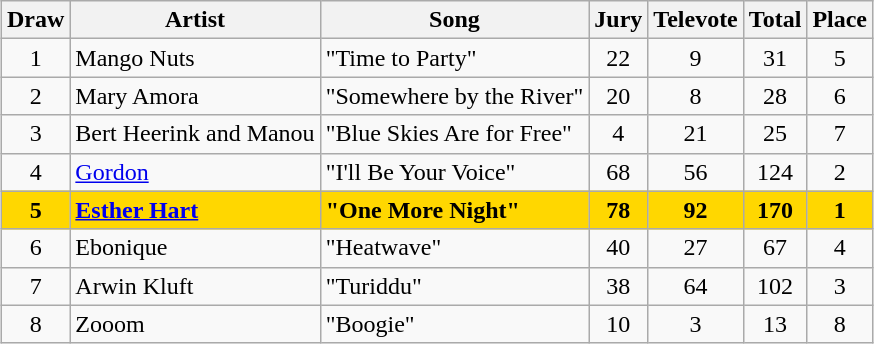<table class="sortable wikitable" style="margin: 1em auto 1em auto; text-align:center">
<tr>
<th>Draw</th>
<th>Artist</th>
<th>Song</th>
<th>Jury</th>
<th>Televote</th>
<th>Total</th>
<th>Place</th>
</tr>
<tr>
<td>1</td>
<td align="left">Mango Nuts</td>
<td align="left">"Time to Party"</td>
<td>22</td>
<td>9</td>
<td>31</td>
<td>5</td>
</tr>
<tr>
<td>2</td>
<td align="left">Mary Amora</td>
<td align="left">"Somewhere by the River"</td>
<td>20</td>
<td>8</td>
<td>28</td>
<td>6</td>
</tr>
<tr>
<td>3</td>
<td align="left">Bert Heerink and Manou</td>
<td align="left">"Blue Skies Are for Free"</td>
<td>4</td>
<td>21</td>
<td>25</td>
<td>7</td>
</tr>
<tr>
<td>4</td>
<td align="left"><a href='#'>Gordon</a></td>
<td align="left">"I'll Be Your Voice"</td>
<td>68</td>
<td>56</td>
<td>124</td>
<td>2</td>
</tr>
<tr style="font-weight:bold; background:gold;">
<td>5</td>
<td align="left"><a href='#'>Esther Hart</a></td>
<td align="left">"One More Night"</td>
<td>78</td>
<td>92</td>
<td>170</td>
<td>1</td>
</tr>
<tr>
<td>6</td>
<td align="left">Ebonique</td>
<td align="left">"Heatwave"</td>
<td>40</td>
<td>27</td>
<td>67</td>
<td>4</td>
</tr>
<tr>
<td>7</td>
<td align="left">Arwin Kluft</td>
<td align="left">"Turiddu"</td>
<td>38</td>
<td>64</td>
<td>102</td>
<td>3</td>
</tr>
<tr>
<td>8</td>
<td align="left">Zooom</td>
<td align="left">"Boogie"</td>
<td>10</td>
<td>3</td>
<td>13</td>
<td>8</td>
</tr>
</table>
